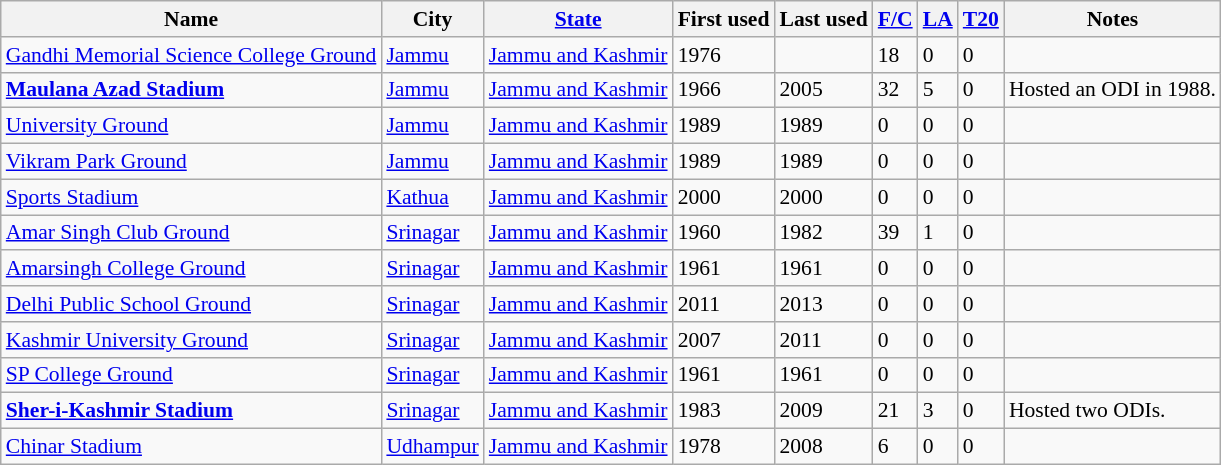<table class="wikitable sortable collapsible static-row-numbers" style="font-size: 90%">
<tr>
<th>Name</th>
<th>City</th>
<th><a href='#'>State</a></th>
<th>First used</th>
<th>Last used</th>
<th><a href='#'>F/C</a></th>
<th><a href='#'>LA</a></th>
<th><a href='#'>T20</a></th>
<th>Notes</th>
</tr>
<tr>
<td><a href='#'>Gandhi Memorial Science College Ground</a></td>
<td><a href='#'>Jammu</a></td>
<td><a href='#'>Jammu and Kashmir</a></td>
<td>1976</td>
<td></td>
<td>18</td>
<td>0</td>
<td>0</td>
<td></td>
</tr>
<tr>
<td><strong><a href='#'>Maulana Azad Stadium</a></strong></td>
<td><a href='#'>Jammu</a></td>
<td><a href='#'>Jammu and Kashmir</a></td>
<td>1966</td>
<td>2005</td>
<td>32</td>
<td>5</td>
<td>0</td>
<td>Hosted an ODI in 1988.</td>
</tr>
<tr>
<td><a href='#'>University Ground</a></td>
<td><a href='#'>Jammu</a></td>
<td><a href='#'>Jammu and Kashmir</a></td>
<td>1989</td>
<td>1989</td>
<td>0</td>
<td>0</td>
<td>0</td>
<td></td>
</tr>
<tr>
<td><a href='#'>Vikram Park Ground</a></td>
<td><a href='#'>Jammu</a></td>
<td><a href='#'>Jammu and Kashmir</a></td>
<td>1989</td>
<td>1989</td>
<td>0</td>
<td>0</td>
<td>0</td>
<td></td>
</tr>
<tr>
<td><a href='#'>Sports Stadium</a></td>
<td><a href='#'>Kathua</a></td>
<td><a href='#'>Jammu and Kashmir</a></td>
<td>2000</td>
<td>2000</td>
<td>0</td>
<td>0</td>
<td>0</td>
<td></td>
</tr>
<tr>
<td><a href='#'>Amar Singh Club Ground</a></td>
<td><a href='#'>Srinagar</a></td>
<td><a href='#'>Jammu and Kashmir</a></td>
<td>1960</td>
<td>1982</td>
<td>39</td>
<td>1</td>
<td>0</td>
<td></td>
</tr>
<tr>
<td><a href='#'>Amarsingh College Ground</a></td>
<td><a href='#'>Srinagar</a></td>
<td><a href='#'>Jammu and Kashmir</a></td>
<td>1961</td>
<td>1961</td>
<td>0</td>
<td>0</td>
<td>0</td>
<td></td>
</tr>
<tr>
<td><a href='#'>Delhi Public School Ground</a></td>
<td><a href='#'>Srinagar</a></td>
<td><a href='#'>Jammu and Kashmir</a></td>
<td>2011</td>
<td>2013</td>
<td>0</td>
<td>0</td>
<td>0</td>
<td></td>
</tr>
<tr>
<td><a href='#'>Kashmir University Ground</a></td>
<td><a href='#'>Srinagar</a></td>
<td><a href='#'>Jammu and Kashmir</a></td>
<td>2007</td>
<td>2011</td>
<td>0</td>
<td>0</td>
<td>0</td>
<td></td>
</tr>
<tr>
<td><a href='#'>SP College Ground</a></td>
<td><a href='#'>Srinagar</a></td>
<td><a href='#'>Jammu and Kashmir</a></td>
<td>1961</td>
<td>1961</td>
<td>0</td>
<td>0</td>
<td>0</td>
<td></td>
</tr>
<tr>
<td><strong><a href='#'>Sher-i-Kashmir Stadium</a></strong></td>
<td><a href='#'>Srinagar</a></td>
<td><a href='#'>Jammu and Kashmir</a></td>
<td>1983</td>
<td>2009</td>
<td>21</td>
<td>3</td>
<td>0</td>
<td>Hosted two ODIs.</td>
</tr>
<tr>
<td><a href='#'>Chinar Stadium</a></td>
<td><a href='#'>Udhampur</a></td>
<td><a href='#'>Jammu and Kashmir</a></td>
<td>1978</td>
<td>2008</td>
<td>6</td>
<td>0</td>
<td>0</td>
<td></td>
</tr>
</table>
